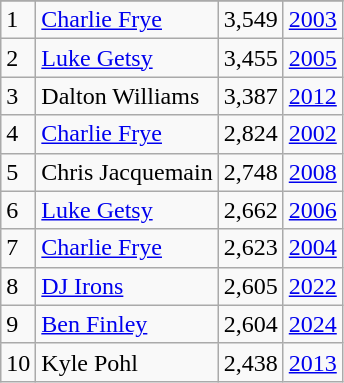<table class="wikitable">
<tr>
</tr>
<tr>
<td>1</td>
<td><a href='#'>Charlie Frye</a></td>
<td>3,549</td>
<td><a href='#'>2003</a></td>
</tr>
<tr>
<td>2</td>
<td><a href='#'>Luke Getsy</a></td>
<td>3,455</td>
<td><a href='#'>2005</a></td>
</tr>
<tr>
<td>3</td>
<td>Dalton Williams</td>
<td>3,387</td>
<td><a href='#'>2012</a></td>
</tr>
<tr>
<td>4</td>
<td><a href='#'>Charlie Frye</a></td>
<td>2,824</td>
<td><a href='#'>2002</a></td>
</tr>
<tr>
<td>5</td>
<td>Chris Jacquemain</td>
<td>2,748</td>
<td><a href='#'>2008</a></td>
</tr>
<tr>
<td>6</td>
<td><a href='#'>Luke Getsy</a></td>
<td>2,662</td>
<td><a href='#'>2006</a></td>
</tr>
<tr>
<td>7</td>
<td><a href='#'>Charlie Frye</a></td>
<td>2,623</td>
<td><a href='#'>2004</a></td>
</tr>
<tr>
<td>8</td>
<td><a href='#'>DJ Irons</a></td>
<td>2,605</td>
<td><a href='#'>2022</a></td>
</tr>
<tr>
<td>9</td>
<td><a href='#'>Ben Finley</a></td>
<td>2,604</td>
<td><a href='#'>2024</a></td>
</tr>
<tr>
<td>10</td>
<td>Kyle Pohl</td>
<td>2,438</td>
<td><a href='#'>2013</a></td>
</tr>
</table>
